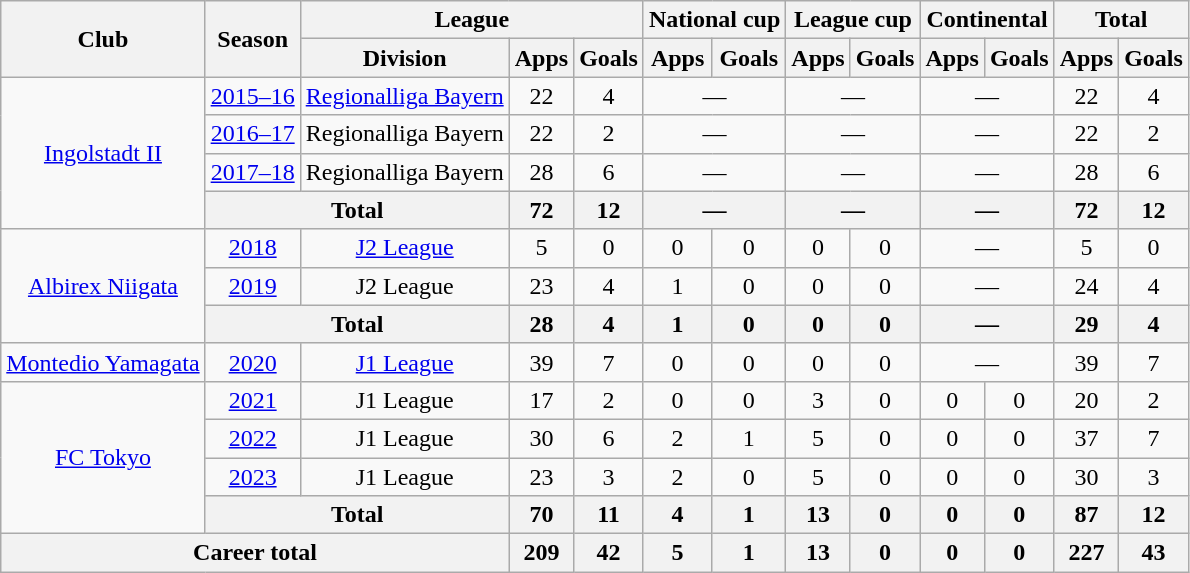<table class="wikitable" style="text-align:center">
<tr>
<th rowspan="2">Club</th>
<th rowspan="2">Season</th>
<th colspan="3">League</th>
<th colspan="2">National cup</th>
<th colspan="2">League cup</th>
<th colspan="2">Continental</th>
<th colspan="2">Total</th>
</tr>
<tr>
<th>Division</th>
<th>Apps</th>
<th>Goals</th>
<th>Apps</th>
<th>Goals</th>
<th>Apps</th>
<th>Goals</th>
<th>Apps</th>
<th>Goals</th>
<th>Apps</th>
<th>Goals</th>
</tr>
<tr>
<td rowspan="4"><a href='#'>Ingolstadt II</a></td>
<td><a href='#'>2015–16</a></td>
<td><a href='#'>Regionalliga Bayern</a></td>
<td>22</td>
<td>4</td>
<td colspan="2">—</td>
<td colspan="2">—</td>
<td colspan="2">—</td>
<td>22</td>
<td>4</td>
</tr>
<tr>
<td><a href='#'>2016–17</a></td>
<td>Regionalliga Bayern</td>
<td>22</td>
<td>2</td>
<td colspan="2">—</td>
<td colspan="2">—</td>
<td colspan="2">—</td>
<td>22</td>
<td>2</td>
</tr>
<tr>
<td><a href='#'>2017–18</a></td>
<td>Regionalliga Bayern</td>
<td>28</td>
<td>6</td>
<td colspan="2">—</td>
<td colspan="2">—</td>
<td colspan="2">—</td>
<td>28</td>
<td>6</td>
</tr>
<tr>
<th colspan="2">Total</th>
<th>72</th>
<th>12</th>
<th colspan="2">—</th>
<th colspan="2">—</th>
<th colspan="2">—</th>
<th>72</th>
<th>12</th>
</tr>
<tr>
<td rowspan="3"><a href='#'>Albirex Niigata</a></td>
<td><a href='#'>2018</a></td>
<td><a href='#'>J2 League</a></td>
<td>5</td>
<td>0</td>
<td>0</td>
<td>0</td>
<td>0</td>
<td>0</td>
<td colspan="2">—</td>
<td>5</td>
<td>0</td>
</tr>
<tr>
<td><a href='#'>2019</a></td>
<td>J2 League</td>
<td>23</td>
<td>4</td>
<td>1</td>
<td>0</td>
<td>0</td>
<td>0</td>
<td colspan="2">—</td>
<td>24</td>
<td>4</td>
</tr>
<tr>
<th colspan="2">Total</th>
<th>28</th>
<th>4</th>
<th>1</th>
<th>0</th>
<th>0</th>
<th>0</th>
<th colspan="2">—</th>
<th>29</th>
<th>4</th>
</tr>
<tr>
<td><a href='#'>Montedio Yamagata</a></td>
<td><a href='#'>2020</a></td>
<td><a href='#'>J1 League</a></td>
<td>39</td>
<td>7</td>
<td>0</td>
<td>0</td>
<td>0</td>
<td>0</td>
<td colspan="2">—</td>
<td>39</td>
<td>7</td>
</tr>
<tr>
<td rowspan="4"><a href='#'>FC Tokyo</a></td>
<td><a href='#'>2021</a></td>
<td>J1 League</td>
<td>17</td>
<td>2</td>
<td>0</td>
<td>0</td>
<td>3</td>
<td>0</td>
<td>0</td>
<td>0</td>
<td>20</td>
<td>2</td>
</tr>
<tr>
<td><a href='#'>2022</a></td>
<td>J1 League</td>
<td>30</td>
<td>6</td>
<td>2</td>
<td>1</td>
<td>5</td>
<td>0</td>
<td>0</td>
<td>0</td>
<td>37</td>
<td>7</td>
</tr>
<tr>
<td><a href='#'>2023</a></td>
<td>J1 League</td>
<td>23</td>
<td>3</td>
<td>2</td>
<td>0</td>
<td>5</td>
<td>0</td>
<td>0</td>
<td>0</td>
<td>30</td>
<td>3</td>
</tr>
<tr>
<th colspan="2">Total</th>
<th>70</th>
<th>11</th>
<th>4</th>
<th>1</th>
<th>13</th>
<th>0</th>
<th>0</th>
<th>0</th>
<th>87</th>
<th>12</th>
</tr>
<tr>
<th colspan="3">Career total</th>
<th>209</th>
<th>42</th>
<th>5</th>
<th>1</th>
<th>13</th>
<th>0</th>
<th>0</th>
<th>0</th>
<th>227</th>
<th>43</th>
</tr>
</table>
